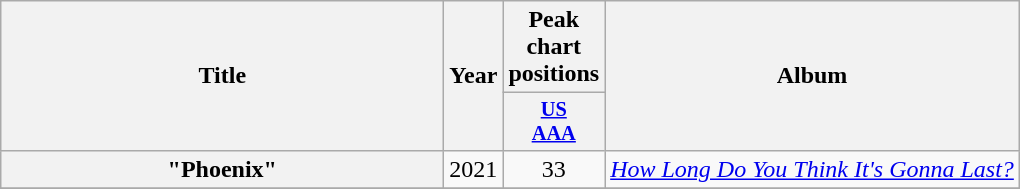<table class="wikitable plainrowheaders" style="text-align:center;">
<tr>
<th scope="col" rowspan="2" style="width:18em;">Title</th>
<th scope="col" rowspan="2">Year</th>
<th scope="col" colspan="1">Peak chart positions</th>
<th scope="col" rowspan="2">Album</th>
</tr>
<tr>
<th scope="col" style="width:3em;font-size:85%;"><a href='#'>US<br>AAA</a><br></th>
</tr>
<tr>
<th scope="row">"Phoenix"<br></th>
<td>2021</td>
<td>33</td>
<td><em><a href='#'>How Long Do You Think It's Gonna Last?</a></em></td>
</tr>
<tr>
</tr>
</table>
